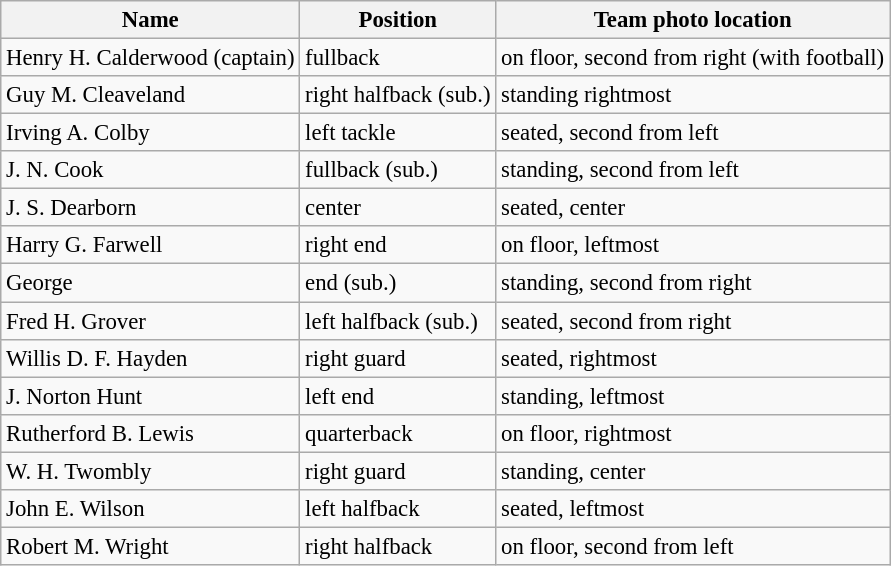<table class="wikitable" style="text-align:left; font-size: 95%;">
<tr>
<th>Name</th>
<th>Position</th>
<th>Team photo location</th>
</tr>
<tr>
<td>Henry H. Calderwood (captain)</td>
<td>fullback</td>
<td>on floor, second from right (with football)</td>
</tr>
<tr>
<td>Guy M. Cleaveland</td>
<td>right halfback (sub.)</td>
<td>standing rightmost</td>
</tr>
<tr>
<td>Irving A. Colby</td>
<td>left tackle</td>
<td>seated, second from left</td>
</tr>
<tr>
<td>J. N. Cook</td>
<td>fullback (sub.)</td>
<td>standing, second from left</td>
</tr>
<tr>
<td>J. S. Dearborn</td>
<td>center</td>
<td>seated, center</td>
</tr>
<tr>
<td>Harry G. Farwell</td>
<td>right end</td>
<td>on floor, leftmost</td>
</tr>
<tr>
<td>George</td>
<td>end (sub.)</td>
<td>standing, second from right</td>
</tr>
<tr>
<td>Fred H. Grover</td>
<td>left halfback (sub.)</td>
<td>seated, second from right</td>
</tr>
<tr>
<td>Willis D. F. Hayden</td>
<td>right guard</td>
<td>seated, rightmost</td>
</tr>
<tr>
<td>J. Norton Hunt</td>
<td>left end</td>
<td>standing, leftmost</td>
</tr>
<tr>
<td>Rutherford B. Lewis</td>
<td>quarterback</td>
<td>on floor, rightmost</td>
</tr>
<tr>
<td>W. H. Twombly</td>
<td>right guard</td>
<td>standing, center</td>
</tr>
<tr>
<td>John E. Wilson</td>
<td>left halfback</td>
<td>seated, leftmost</td>
</tr>
<tr>
<td>Robert M. Wright</td>
<td>right halfback</td>
<td>on floor, second from left</td>
</tr>
</table>
